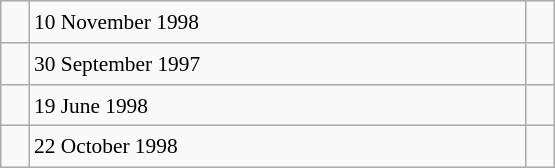<table class="wikitable" style="font-size: 89%; float: left; width: 26em; margin-right: 1em; height: 112px">
<tr>
<td></td>
<td>10 November 1998</td>
<td></td>
</tr>
<tr>
<td></td>
<td>30 September 1997</td>
<td></td>
</tr>
<tr>
<td></td>
<td>19 June 1998</td>
<td></td>
</tr>
<tr>
<td></td>
<td>22 October 1998</td>
<td></td>
</tr>
</table>
